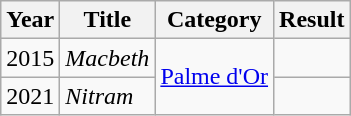<table class="wikitable">
<tr>
<th>Year</th>
<th>Title</th>
<th>Category</th>
<th>Result</th>
</tr>
<tr>
<td>2015</td>
<td><em>Macbeth</em></td>
<td rowspan=2><a href='#'>Palme d'Or</a></td>
<td></td>
</tr>
<tr>
<td>2021</td>
<td><em>Nitram</em></td>
<td></td>
</tr>
</table>
